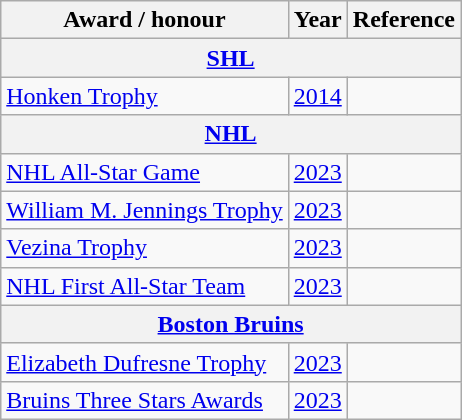<table class="wikitable">
<tr>
<th scope="col">Award / honour</th>
<th scope="col">Year</th>
<th scope="col">Reference</th>
</tr>
<tr>
<th colspan="3"><a href='#'>SHL</a></th>
</tr>
<tr>
<td><a href='#'>Honken Trophy</a></td>
<td><a href='#'>2014</a></td>
<td></td>
</tr>
<tr>
<th colspan="3"><a href='#'>NHL</a></th>
</tr>
<tr>
<td><a href='#'>NHL All-Star Game</a></td>
<td><a href='#'>2023</a></td>
<td></td>
</tr>
<tr>
<td><a href='#'>William M. Jennings Trophy</a></td>
<td><a href='#'>2023</a></td>
<td></td>
</tr>
<tr>
<td><a href='#'>Vezina Trophy</a></td>
<td><a href='#'>2023</a></td>
<td></td>
</tr>
<tr>
<td><a href='#'>NHL First All-Star Team</a></td>
<td><a href='#'>2023</a></td>
<td></td>
</tr>
<tr>
<th colspan="3"><a href='#'>Boston Bruins</a></th>
</tr>
<tr>
<td><a href='#'>Elizabeth Dufresne Trophy</a></td>
<td><a href='#'>2023</a></td>
<td></td>
</tr>
<tr>
<td><a href='#'>Bruins Three Stars Awards</a></td>
<td><a href='#'>2023</a></td>
<td></td>
</tr>
</table>
